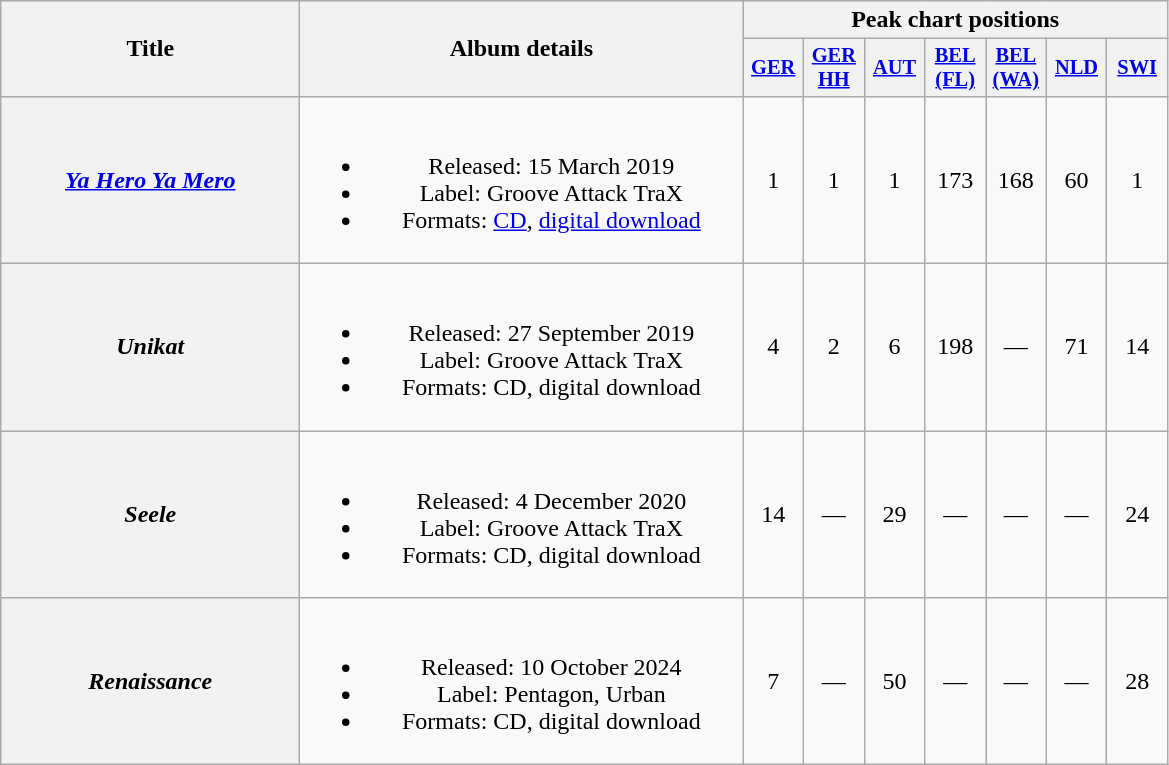<table class="wikitable plainrowheaders" style="text-align:center;">
<tr>
<th scope="col" rowspan="2" style="width:12em;">Title</th>
<th scope="col" rowspan="2" style="width:018em;">Album details</th>
<th scope="col" colspan="7">Peak chart positions</th>
</tr>
<tr>
<th scope="col" style="width:2.5em; font-size:85%"><a href='#'>GER</a><br></th>
<th scope="col" style="width:2.5em; font-size:85%"><a href='#'>GER<br>HH</a><br></th>
<th style="width:2.5em; font-size:85%"><a href='#'>AUT</a><br></th>
<th style="width:2.5em; font-size:85%"><a href='#'>BEL<br>(FL)</a><br></th>
<th style="width:2.5em; font-size:85%"><a href='#'>BEL<br>(WA)</a><br></th>
<th style="width:2.5em; font-size:85%"><a href='#'>NLD</a><br></th>
<th style="width:2.5em; font-size:85%"><a href='#'>SWI</a><br></th>
</tr>
<tr>
<th scope="row"><em><a href='#'>Ya Hero Ya Mero</a></em></th>
<td><br><ul><li>Released: 15 March 2019</li><li>Label: Groove Attack TraX</li><li>Formats: <a href='#'>CD</a>, <a href='#'>digital download</a></li></ul></td>
<td>1</td>
<td>1</td>
<td>1</td>
<td>173</td>
<td>168</td>
<td>60</td>
<td>1</td>
</tr>
<tr>
<th scope="row"><em>Unikat</em></th>
<td><br><ul><li>Released: 27 September 2019</li><li>Label: Groove Attack TraX</li><li>Formats: CD, digital download</li></ul></td>
<td>4</td>
<td>2</td>
<td>6</td>
<td>198</td>
<td>—</td>
<td>71</td>
<td>14</td>
</tr>
<tr>
<th scope="row"><em>Seele</em></th>
<td><br><ul><li>Released: 4 December 2020</li><li>Label: Groove Attack TraX</li><li>Formats: CD, digital download</li></ul></td>
<td>14</td>
<td>—</td>
<td>29</td>
<td>—</td>
<td>—</td>
<td>—</td>
<td>24</td>
</tr>
<tr>
<th scope="row"><em>Renaissance</em></th>
<td><br><ul><li>Released: 10 October 2024</li><li>Label: Pentagon, Urban</li><li>Formats: CD, digital download</li></ul></td>
<td>7</td>
<td>—</td>
<td>50</td>
<td>—</td>
<td>—</td>
<td>—</td>
<td>28</td>
</tr>
</table>
